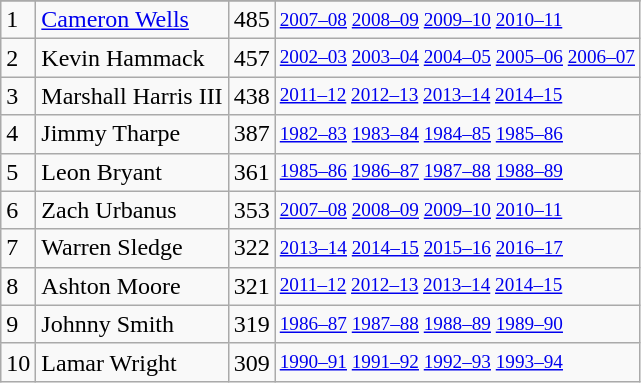<table class="wikitable">
<tr>
</tr>
<tr>
<td>1</td>
<td><a href='#'>Cameron Wells</a></td>
<td>485</td>
<td style="font-size:80%;"><a href='#'>2007–08</a> <a href='#'>2008–09</a> <a href='#'>2009–10</a> <a href='#'>2010–11</a></td>
</tr>
<tr>
<td>2</td>
<td>Kevin Hammack</td>
<td>457</td>
<td style="font-size:80%;"><a href='#'>2002–03</a> <a href='#'>2003–04</a> <a href='#'>2004–05</a> <a href='#'>2005–06</a> <a href='#'>2006–07</a></td>
</tr>
<tr>
<td>3</td>
<td>Marshall Harris III</td>
<td>438</td>
<td style="font-size:80%;"><a href='#'>2011–12</a> <a href='#'>2012–13</a> <a href='#'>2013–14</a> <a href='#'>2014–15</a></td>
</tr>
<tr>
<td>4</td>
<td>Jimmy Tharpe</td>
<td>387</td>
<td style="font-size:80%;"><a href='#'>1982–83</a> <a href='#'>1983–84</a> <a href='#'>1984–85</a> <a href='#'>1985–86</a></td>
</tr>
<tr>
<td>5</td>
<td>Leon Bryant</td>
<td>361</td>
<td style="font-size:80%;"><a href='#'>1985–86</a> <a href='#'>1986–87</a> <a href='#'>1987–88</a> <a href='#'>1988–89</a></td>
</tr>
<tr>
<td>6</td>
<td>Zach Urbanus</td>
<td>353</td>
<td style="font-size:80%;"><a href='#'>2007–08</a> <a href='#'>2008–09</a> <a href='#'>2009–10</a> <a href='#'>2010–11</a></td>
</tr>
<tr>
<td>7</td>
<td>Warren Sledge</td>
<td>322</td>
<td style="font-size:80%;"><a href='#'>2013–14</a> <a href='#'>2014–15</a> <a href='#'>2015–16</a> <a href='#'>2016–17</a></td>
</tr>
<tr>
<td>8</td>
<td>Ashton Moore</td>
<td>321</td>
<td style="font-size:80%;"><a href='#'>2011–12</a> <a href='#'>2012–13</a> <a href='#'>2013–14</a> <a href='#'>2014–15</a></td>
</tr>
<tr>
<td>9</td>
<td>Johnny Smith</td>
<td>319</td>
<td style="font-size:80%;"><a href='#'>1986–87</a> <a href='#'>1987–88</a> <a href='#'>1988–89</a> <a href='#'>1989–90</a></td>
</tr>
<tr>
<td>10</td>
<td>Lamar Wright</td>
<td>309</td>
<td style="font-size:80%;"><a href='#'>1990–91</a> <a href='#'>1991–92</a> <a href='#'>1992–93</a> <a href='#'>1993–94</a></td>
</tr>
</table>
